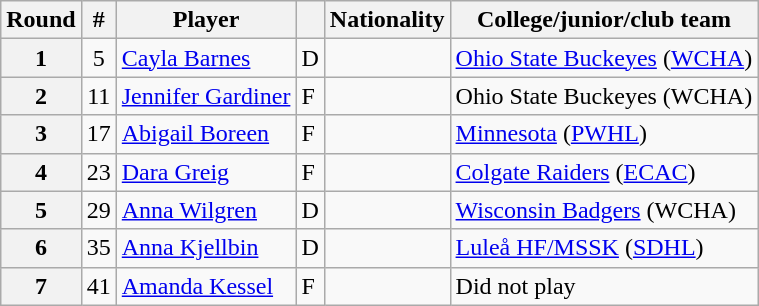<table class="wikitable">
<tr>
<th scope="col">Round</th>
<th scope="col">#</th>
<th scope="col">Player</th>
<th scope="col"></th>
<th scope="col">Nationality</th>
<th scope="col">College/junior/club team</th>
</tr>
<tr>
<th scope="row" style="text-align:center;">1</th>
<td style="text-align:center;">5</td>
<td><a href='#'>Cayla Barnes</a></td>
<td>D</td>
<td></td>
<td><a href='#'>Ohio State Buckeyes</a> (<a href='#'>WCHA</a>)</td>
</tr>
<tr>
<th scope="row" style="text-align:center;">2</th>
<td style="text-align:center;">11</td>
<td><a href='#'>Jennifer Gardiner</a></td>
<td>F</td>
<td></td>
<td>Ohio State Buckeyes (WCHA)</td>
</tr>
<tr>
<th scope="row" style="text-align:center;">3</th>
<td style="text-align:center;">17</td>
<td><a href='#'>Abigail Boreen</a></td>
<td>F</td>
<td></td>
<td><a href='#'>Minnesota</a> (<a href='#'>PWHL</a>)</td>
</tr>
<tr>
<th scope="row" style="text-align:center;">4</th>
<td style="text-align:center;">23</td>
<td><a href='#'>Dara Greig</a></td>
<td>F</td>
<td></td>
<td><a href='#'>Colgate Raiders</a> (<a href='#'>ECAC</a>)</td>
</tr>
<tr>
<th scope="row" style="text-align:center;">5</th>
<td style="text-align:center;">29</td>
<td><a href='#'>Anna Wilgren</a></td>
<td>D</td>
<td></td>
<td><a href='#'>Wisconsin Badgers</a> (WCHA)</td>
</tr>
<tr>
<th scope="row" style="text-align:center;">6</th>
<td style="text-align:center;">35</td>
<td><a href='#'>Anna Kjellbin</a></td>
<td>D</td>
<td></td>
<td><a href='#'>Luleå HF/MSSK</a> (<a href='#'>SDHL</a>)</td>
</tr>
<tr>
<th scope="row" style="text-align:center;">7</th>
<td style="text-align:center;">41</td>
<td><a href='#'>Amanda Kessel</a></td>
<td>F</td>
<td></td>
<td>Did not play</td>
</tr>
</table>
